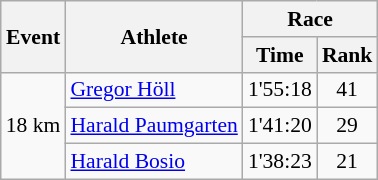<table class="wikitable" border="1" style="font-size:90%">
<tr>
<th rowspan=2>Event</th>
<th rowspan=2>Athlete</th>
<th colspan=2>Race</th>
</tr>
<tr>
<th>Time</th>
<th>Rank</th>
</tr>
<tr>
<td rowspan=3>18 km</td>
<td><a href='#'>Gregor Höll</a></td>
<td align=center>1'55:18</td>
<td align=center>41</td>
</tr>
<tr>
<td><a href='#'>Harald Paumgarten</a></td>
<td align=center>1'41:20</td>
<td align=center>29</td>
</tr>
<tr>
<td><a href='#'>Harald Bosio</a></td>
<td align=center>1'38:23</td>
<td align=center>21</td>
</tr>
</table>
